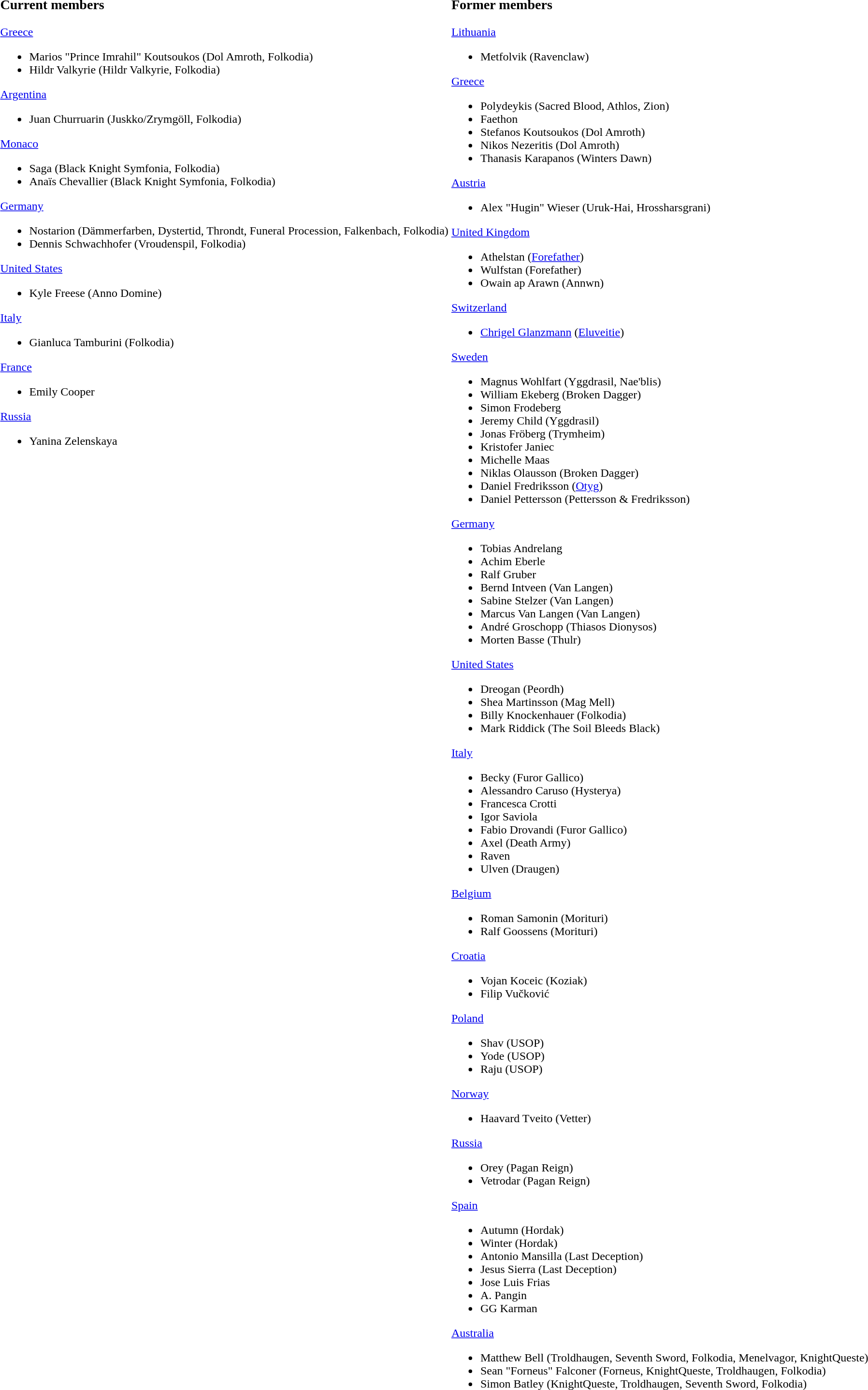<table>
<tr>
<td valign=top><br><h3>Current members</h3><a href='#'>Greece</a><ul><li>Marios "Prince Imrahil" Koutsoukos (Dol Amroth, Folkodia)</li><li>Hildr Valkyrie (Hildr Valkyrie, Folkodia)</li></ul><a href='#'>Argentina</a><ul><li>Juan Churruarin (Juskko/Zrymgöll, Folkodia)</li></ul><a href='#'>Monaco</a><ul><li>Saga (Black Knight Symfonia, Folkodia)</li><li>Anaïs Chevallier (Black Knight Symfonia, Folkodia)</li></ul><a href='#'>Germany</a><ul><li>Nostarion (Dämmerfarben, Dystertid, Throndt, Funeral Procession, Falkenbach, Folkodia)</li><li>Dennis Schwachhofer (Vroudenspil, Folkodia)</li></ul><a href='#'>United States</a><ul><li>Kyle Freese (Anno Domine)</li></ul><a href='#'>Italy</a><ul><li>Gianluca Tamburini (Folkodia)</li></ul><a href='#'>France</a><ul><li>Emily Cooper</li></ul><a href='#'>Russia</a><ul><li>Yanina Zelenskaya</li></ul></td>
<td valign=top><br><h3>Former members</h3><a href='#'>Lithuania</a><ul><li>Metfolvik (Ravenclaw)</li></ul><a href='#'>Greece</a><ul><li>Polydeykis (Sacred Blood, Athlos, Zion)</li><li>Faethon</li><li>Stefanos Koutsoukos (Dol Amroth)</li><li>Nikos Nezeritis (Dol Amroth)</li><li>Thanasis Karapanos (Winters Dawn)</li></ul><a href='#'>Austria</a><ul><li>Alex "Hugin" Wieser (Uruk-Hai, Hrossharsgrani)</li></ul><a href='#'>United Kingdom</a><ul><li>Athelstan (<a href='#'>Forefather</a>)</li><li>Wulfstan (Forefather)</li><li>Owain ap Arawn (Annwn)</li></ul><a href='#'>Switzerland</a><ul><li><a href='#'>Chrigel Glanzmann</a> (<a href='#'>Eluveitie</a>)</li></ul><a href='#'>Sweden</a><ul><li>Magnus Wohlfart (Yggdrasil, Nae'blis)</li><li>William Ekeberg (Broken Dagger)</li><li>Simon Frodeberg</li><li>Jeremy Child (Yggdrasil)</li><li>Jonas Fröberg (Trymheim)</li><li>Kristofer Janiec</li><li>Michelle Maas</li><li>Niklas Olausson (Broken Dagger)</li><li>Daniel Fredriksson (<a href='#'>Otyg</a>)</li><li>Daniel Pettersson (Pettersson & Fredriksson)</li></ul><a href='#'>Germany</a><ul><li>Tobias Andrelang</li><li>Achim Eberle</li><li>Ralf Gruber</li><li>Bernd Intveen (Van Langen)</li><li>Sabine Stelzer (Van Langen)</li><li>Marcus Van Langen (Van Langen)</li><li>André Groschopp (Thiasos Dionysos)</li><li>Morten Basse (Thulr)</li></ul><a href='#'>United States</a><ul><li>Dreogan (Peordh)</li><li>Shea Martinsson (Mag Mell)</li><li>Billy Knockenhauer (Folkodia)</li><li>Mark Riddick (The Soil Bleeds Black)</li></ul><a href='#'>Italy</a><ul><li>Becky (Furor Gallico)</li><li>Alessandro Caruso (Hysterya)</li><li>Francesca Crotti</li><li>Igor Saviola</li><li>Fabio Drovandi (Furor Gallico)</li><li>Axel (Death Army)</li><li>Raven</li><li>Ulven (Draugen)</li></ul><a href='#'>Belgium</a><ul><li>Roman Samonin (Morituri)</li><li>Ralf Goossens (Morituri)</li></ul><a href='#'>Croatia</a><ul><li>Vojan Koceic (Koziak)</li><li>Filip Vučković</li></ul><a href='#'>Poland</a><ul><li>Shav (USOP)</li><li>Yode (USOP)</li><li>Raju (USOP)</li></ul><a href='#'>Norway</a><ul><li>Haavard Tveito (Vetter)</li></ul><a href='#'>Russia</a><ul><li>Orey (Pagan Reign)</li><li>Vetrodar (Pagan Reign)</li></ul><a href='#'>Spain</a><ul><li>Autumn (Hordak)</li><li>Winter (Hordak)</li><li>Antonio Mansilla (Last Deception)</li><li>Jesus Sierra (Last Deception)</li><li>Jose Luis Frias</li><li>A. Pangin</li><li>GG Karman</li></ul><a href='#'>Australia</a><ul><li>Matthew Bell (Troldhaugen, Seventh Sword, Folkodia, Menelvagor, KnightQueste)</li><li>Sean "Forneus" Falconer (Forneus, KnightQueste, Troldhaugen, Folkodia)</li><li>Simon Batley (KnightQueste, Troldhaugen, Seventh Sword, Folkodia)</li></ul></td>
</tr>
</table>
